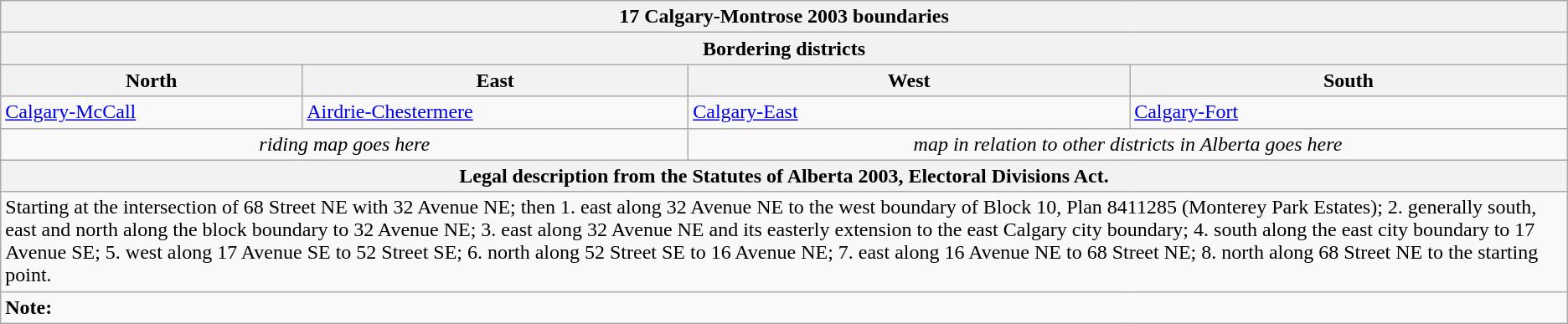<table class="wikitable collapsible collapsed">
<tr>
<th colspan=4>17 Calgary-Montrose 2003 boundaries</th>
</tr>
<tr>
<th colspan=4>Bordering districts</th>
</tr>
<tr>
<th>North</th>
<th>East</th>
<th>West</th>
<th>South</th>
</tr>
<tr>
<td><a href='#'>Calgary-McCall</a></td>
<td><a href='#'>Airdrie-Chestermere</a></td>
<td><a href='#'>Calgary-East</a></td>
<td><a href='#'>Calgary-Fort</a></td>
</tr>
<tr>
<td colspan=2 align=center><em>riding map goes here</em></td>
<td colspan=2 align=center><em>map in relation to other districts in Alberta goes here</em></td>
</tr>
<tr>
<th colspan=4>Legal description from the Statutes of Alberta 2003, Electoral Divisions Act.</th>
</tr>
<tr>
<td colspan=4>Starting at the intersection of 68 Street NE with 32 Avenue NE; then 1. east along 32 Avenue NE to the west boundary of Block 10, Plan 8411285 (Monterey Park Estates); 2. generally south, east and north along the block boundary to 32 Avenue NE; 3. east along 32 Avenue NE and its easterly extension to the east Calgary city boundary; 4. south along the east city boundary to 17 Avenue SE; 5. west along 17 Avenue SE to 52 Street SE; 6. north along 52 Street SE to 16 Avenue NE; 7. east along 16 Avenue NE to 68 Street NE; 8. north along 68 Street NE to the starting point.</td>
</tr>
<tr>
<td colspan=4><strong>Note:</strong></td>
</tr>
</table>
